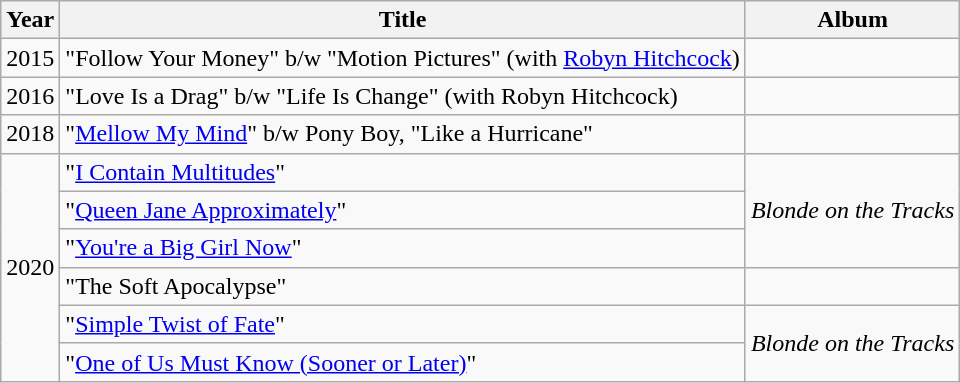<table class="wikitable" style="text-align:center;">
<tr>
<th scope="col">Year</th>
<th scope="col">Title</th>
<th scope="col">Album</th>
</tr>
<tr>
<td>2015</td>
<td align="left">"Follow Your Money" b/w "Motion Pictures" (with <a href='#'>Robyn Hitchcock</a>)</td>
<td></td>
</tr>
<tr>
<td>2016</td>
<td align="left">"Love Is a Drag" b/w "Life Is Change" (with Robyn Hitchcock)</td>
<td></td>
</tr>
<tr>
<td>2018</td>
<td align="left">"<a href='#'>Mellow My Mind</a>" b/w Pony Boy, "Like a Hurricane"</td>
<td></td>
</tr>
<tr>
<td rowspan="6">2020</td>
<td align="left">"<a href='#'>I Contain Multitudes</a>"</td>
<td rowspan="3"><em>Blonde on the Tracks</em></td>
</tr>
<tr>
<td align="left">"<a href='#'>Queen Jane Approximately</a>"</td>
</tr>
<tr>
<td align="left">"<a href='#'>You're a Big Girl Now</a>"</td>
</tr>
<tr>
<td align="left">"The Soft Apocalypse"</td>
<td></td>
</tr>
<tr>
<td align="left">"<a href='#'>Simple Twist of Fate</a>"</td>
<td rowspan="2"><em>Blonde on the Tracks</em></td>
</tr>
<tr>
<td align="left">"<a href='#'>One of Us Must Know (Sooner or Later)</a>"</td>
</tr>
</table>
